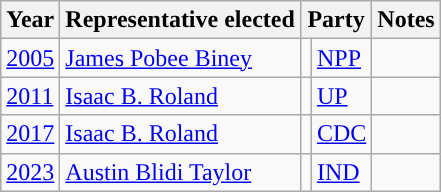<table class="wikitable">
<tr>
<th>Year</th>
<th>Representative elected</th>
<th colspan=2>Party</th>
<th>Notes</th>
</tr>
<tr>
<td><a href='#'>2005</a></td>
<td><a href='#'>James Pobee Biney</a></td>
<td></td>
<td><a href='#'>NPP</a></td>
<td></td>
</tr>
<tr>
<td><a href='#'>2011</a></td>
<td><a href='#'>Isaac B. Roland</a></td>
<td></td>
<td><a href='#'>UP</a></td>
<td></td>
</tr>
<tr>
<td><a href='#'>2017</a></td>
<td><a href='#'>Isaac B. Roland</a></td>
<td></td>
<td><a href='#'>CDC</a></td>
<td></td>
</tr>
<tr>
<td><a href='#'>2023</a></td>
<td><a href='#'>Austin Blidi Taylor</a></td>
<td></td>
<td><a href='#'>IND</a></td>
<td></td>
</tr>
</table>
